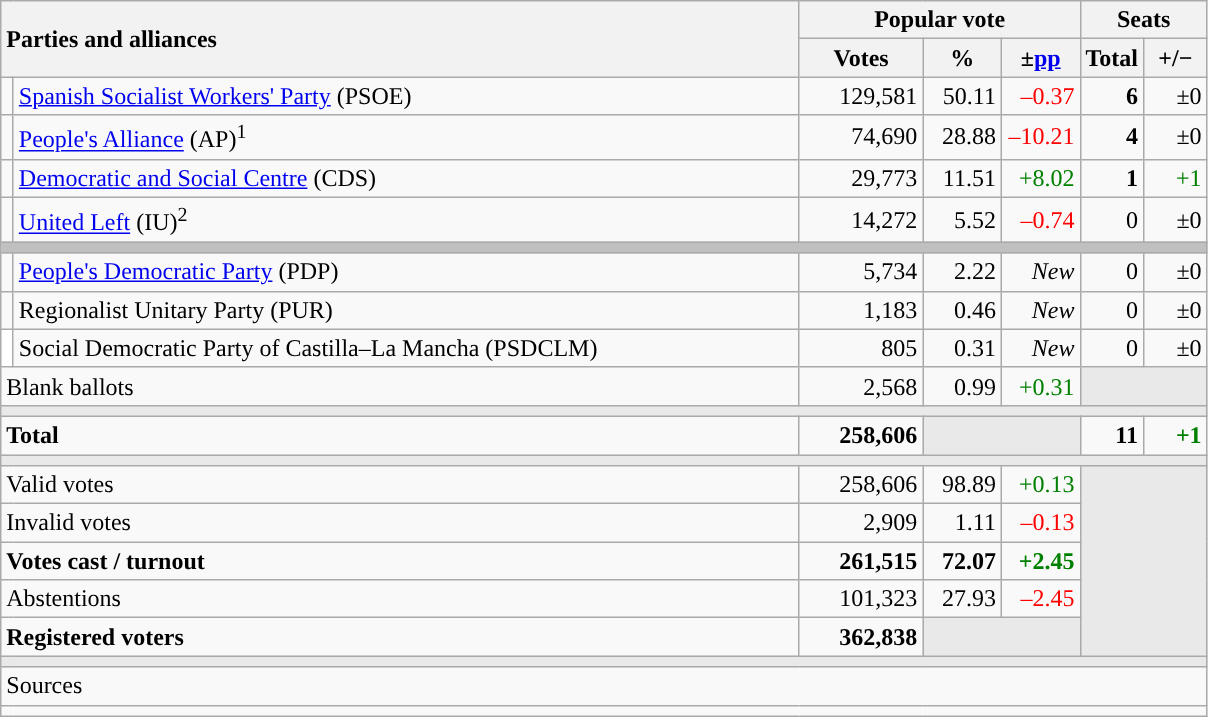<table class="wikitable" style="text-align:right;">
<tr>
<th style="text-align:left;" rowspan="2" colspan="2" width="525">Parties and alliances</th>
<th colspan="3">Popular vote</th>
<th colspan="2">Seats</th>
</tr>
<tr>
<th width="75">Votes</th>
<th width="45">%</th>
<th width="45">±<a href='#'>pp</a></th>
<th width="35">Total</th>
<th width="35">+/−</th>
</tr>
<tr>
<td width="1" style="color:inherit;background:"></td>
<td align="left"><a href='#'>Spanish Socialist Workers' Party</a> (PSOE)</td>
<td>129,581</td>
<td>50.11</td>
<td style="color:red;">–0.37</td>
<td><strong>6</strong></td>
<td>±0</td>
</tr>
<tr>
<td style="color:inherit;background:"></td>
<td align="left"><a href='#'>People's Alliance</a> (AP)<sup>1</sup></td>
<td>74,690</td>
<td>28.88</td>
<td style="color:red;">–10.21</td>
<td><strong>4</strong></td>
<td>±0</td>
</tr>
<tr>
<td style="color:inherit;background:"></td>
<td align="left"><a href='#'>Democratic and Social Centre</a> (CDS)</td>
<td>29,773</td>
<td>11.51</td>
<td style="color:green;">+8.02</td>
<td><strong>1</strong></td>
<td style="color:green;">+1</td>
</tr>
<tr>
<td style="color:inherit;background:"></td>
<td align="left"><a href='#'>United Left</a> (IU)<sup>2</sup></td>
<td>14,272</td>
<td>5.52</td>
<td style="color:red;">–0.74</td>
<td>0</td>
<td>±0</td>
</tr>
<tr>
<td colspan="7" bgcolor="#C0C0C0"></td>
</tr>
<tr>
<td style="color:inherit;background:"></td>
<td align="left"><a href='#'>People's Democratic Party</a> (PDP)</td>
<td>5,734</td>
<td>2.22</td>
<td><em>New</em></td>
<td>0</td>
<td>±0</td>
</tr>
<tr>
<td style="color:inherit;background:"></td>
<td align="left">Regionalist Unitary Party (PUR)</td>
<td>1,183</td>
<td>0.46</td>
<td><em>New</em></td>
<td>0</td>
<td>±0</td>
</tr>
<tr>
<td bgcolor="white"></td>
<td align="left">Social Democratic Party of Castilla–La Mancha (PSDCLM)</td>
<td>805</td>
<td>0.31</td>
<td><em>New</em></td>
<td>0</td>
<td>±0</td>
</tr>
<tr>
<td align="left" colspan="2">Blank ballots</td>
<td>2,568</td>
<td>0.99</td>
<td style="color:green;">+0.31</td>
<td bgcolor="#E9E9E9" colspan="2"></td>
</tr>
<tr>
<td colspan="7" bgcolor="#E9E9E9"></td>
</tr>
<tr style="font-weight:bold;">
<td align="left" colspan="2">Total</td>
<td>258,606</td>
<td bgcolor="#E9E9E9" colspan="2"></td>
<td>11</td>
<td style="color:green;">+1</td>
</tr>
<tr>
<td colspan="7" bgcolor="#E9E9E9"></td>
</tr>
<tr>
<td align="left" colspan="2">Valid votes</td>
<td>258,606</td>
<td>98.89</td>
<td style="color:green;">+0.13</td>
<td bgcolor="#E9E9E9" colspan="2" rowspan="5"></td>
</tr>
<tr>
<td align="left" colspan="2">Invalid votes</td>
<td>2,909</td>
<td>1.11</td>
<td style="color:red;">–0.13</td>
</tr>
<tr style="font-weight:bold;">
<td align="left" colspan="2">Votes cast / turnout</td>
<td>261,515</td>
<td>72.07</td>
<td style="color:green;">+2.45</td>
</tr>
<tr>
<td align="left" colspan="2">Abstentions</td>
<td>101,323</td>
<td>27.93</td>
<td style="color:red;">–2.45</td>
</tr>
<tr style="font-weight:bold;">
<td align="left" colspan="2">Registered voters</td>
<td>362,838</td>
<td bgcolor="#E9E9E9" colspan="2"></td>
</tr>
<tr>
<td colspan="7" bgcolor="#E9E9E9"></td>
</tr>
<tr>
<td align="left" colspan="7">Sources</td>
</tr>
<tr>
<td colspan="7" style="text-align:left; max-width:790px;"></td>
</tr>
</table>
